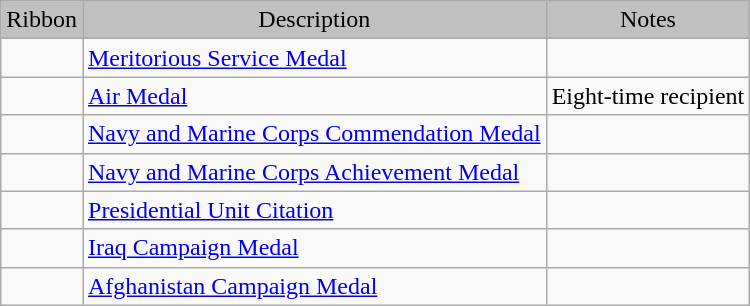<table class="wikitable">
<tr style="text-align:center; background:silver;">
<td>Ribbon</td>
<td style="background:silver; text-align:center;">Description</td>
<td style="background:silver; text-align:center;">Notes</td>
</tr>
<tr>
<td></td>
<td><a href='#'>Meritorious Service Medal</a></td>
<td></td>
</tr>
<tr>
<td></td>
<td><a href='#'>Air Medal</a></td>
<td>Eight-time recipient</td>
</tr>
<tr>
<td></td>
<td><a href='#'>Navy and Marine Corps Commendation Medal</a></td>
<td></td>
</tr>
<tr>
<td></td>
<td><a href='#'>Navy and Marine Corps Achievement Medal</a></td>
<td></td>
</tr>
<tr>
<td></td>
<td><a href='#'>Presidential Unit Citation</a></td>
<td></td>
</tr>
<tr>
<td></td>
<td><a href='#'>Iraq Campaign Medal</a></td>
<td></td>
</tr>
<tr>
<td></td>
<td><a href='#'>Afghanistan Campaign Medal</a></td>
<td></td>
</tr>
</table>
